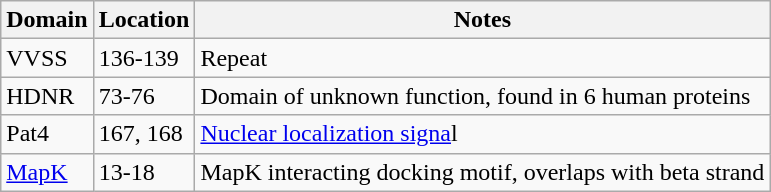<table class="wikitable">
<tr>
<th>Domain</th>
<th>Location</th>
<th>Notes</th>
</tr>
<tr>
<td>VVSS</td>
<td>136-139</td>
<td>Repeat</td>
</tr>
<tr>
<td>HDNR</td>
<td>73-76</td>
<td>Domain of unknown function, found in 6 human proteins</td>
</tr>
<tr>
<td>Pat4</td>
<td>167, 168</td>
<td><a href='#'>Nuclear localization signa</a>l</td>
</tr>
<tr>
<td><a href='#'>MapK</a></td>
<td>13-18</td>
<td>MapK interacting docking motif, overlaps with beta strand</td>
</tr>
</table>
